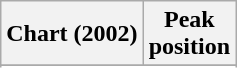<table class="wikitable sortable plainrowheaders" style="text-align:center">
<tr>
<th scope="col">Chart (2002)</th>
<th scope="col">Peak<br>position</th>
</tr>
<tr>
</tr>
<tr>
</tr>
<tr>
</tr>
</table>
